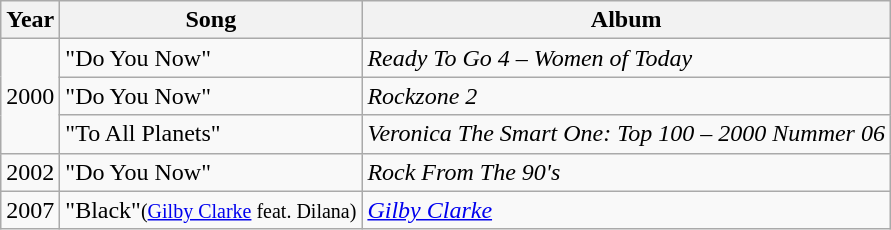<table class="wikitable">
<tr>
<th>Year</th>
<th>Song</th>
<th>Album</th>
</tr>
<tr>
<td rowspan="3">2000</td>
<td>"Do You Now"</td>
<td><em>Ready To Go 4 – Women of Today</em></td>
</tr>
<tr>
<td>"Do You Now"</td>
<td><em>Rockzone 2</em></td>
</tr>
<tr>
<td>"To All Planets"</td>
<td><em>Veronica The Smart One: Top 100 – 2000 Nummer 06</em></td>
</tr>
<tr>
<td rowspan="1">2002</td>
<td>"Do You Now"</td>
<td><em>Rock From The 90's</em></td>
</tr>
<tr>
<td rowspan="1">2007</td>
<td>"Black"<small>(<a href='#'>Gilby Clarke</a> feat. Dilana)</small></td>
<td><em><a href='#'>Gilby Clarke</a></em></td>
</tr>
</table>
